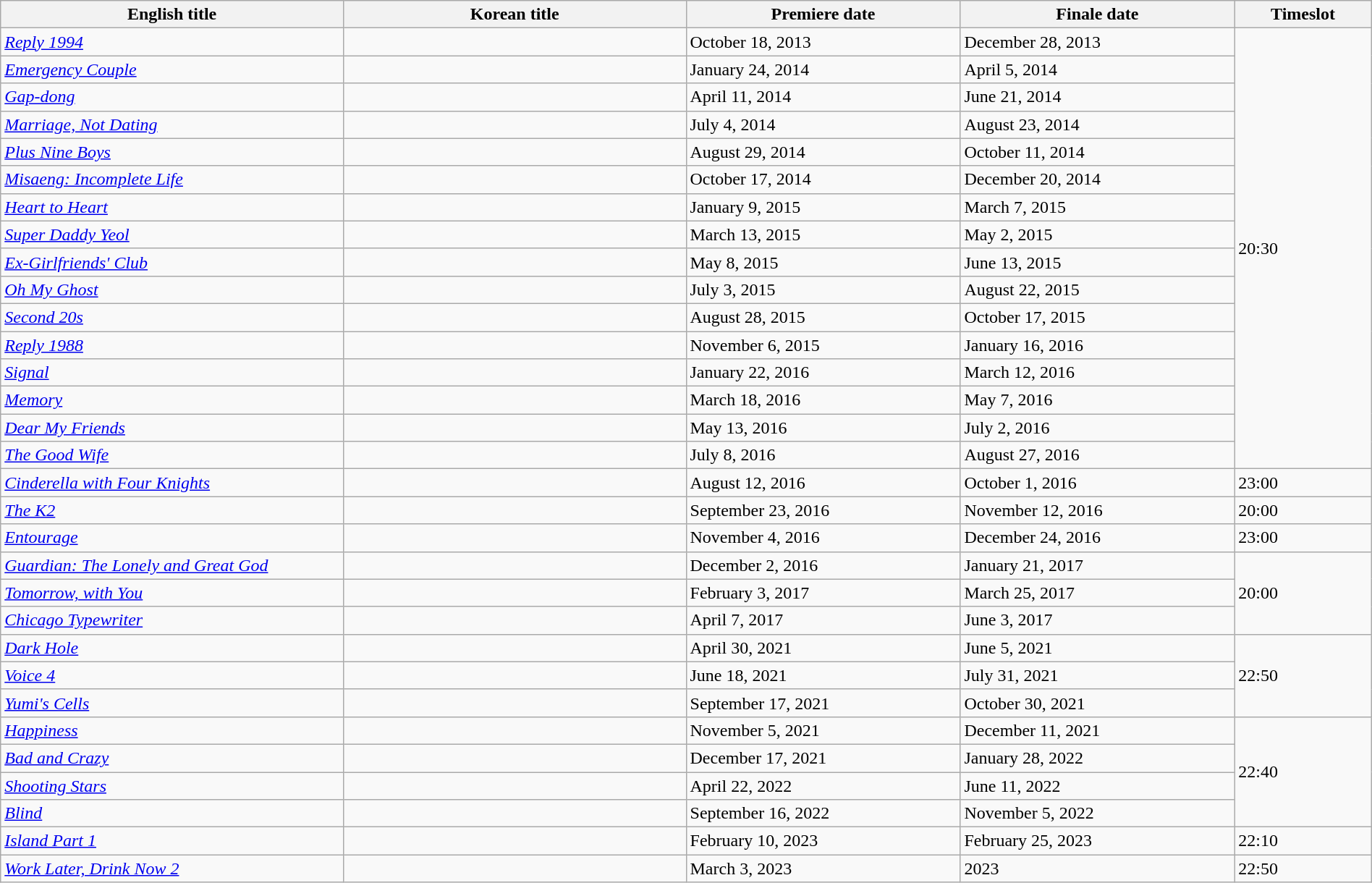<table class="wikitable sortable" width="100%">
<tr>
<th style="width:25%">English title</th>
<th style="width:25%">Korean title</th>
<th style="width:20%">Premiere date</th>
<th style="width:20%">Finale date</th>
<th style="width:10%">Timeslot</th>
</tr>
<tr>
<td><em><a href='#'>Reply 1994</a></em></td>
<td></td>
<td>October 18, 2013</td>
<td>December 28, 2013</td>
<td rowspan=16>20:30</td>
</tr>
<tr>
<td><em><a href='#'>Emergency Couple</a></em></td>
<td></td>
<td>January 24, 2014</td>
<td>April 5, 2014</td>
</tr>
<tr>
<td><em><a href='#'>Gap-dong</a></em></td>
<td></td>
<td>April 11, 2014</td>
<td>June 21, 2014</td>
</tr>
<tr>
<td><em><a href='#'>Marriage, Not Dating</a></em></td>
<td></td>
<td>July 4, 2014</td>
<td>August 23, 2014</td>
</tr>
<tr>
<td><em><a href='#'>Plus Nine Boys</a></em></td>
<td></td>
<td>August 29, 2014</td>
<td>October 11, 2014</td>
</tr>
<tr>
<td><em><a href='#'>Misaeng: Incomplete Life</a></em></td>
<td></td>
<td>October 17, 2014</td>
<td>December 20, 2014</td>
</tr>
<tr>
<td><em><a href='#'>Heart to Heart</a></em></td>
<td></td>
<td>January 9, 2015</td>
<td>March 7, 2015</td>
</tr>
<tr>
<td><em><a href='#'>Super Daddy Yeol</a></em></td>
<td></td>
<td>March 13, 2015</td>
<td>May 2, 2015</td>
</tr>
<tr>
<td><em><a href='#'>Ex-Girlfriends' Club</a></em></td>
<td></td>
<td>May 8, 2015</td>
<td>June 13, 2015</td>
</tr>
<tr>
<td><em><a href='#'>Oh My Ghost</a></em></td>
<td></td>
<td>July 3, 2015</td>
<td>August 22, 2015</td>
</tr>
<tr>
<td><em><a href='#'>Second 20s</a></em></td>
<td></td>
<td>August 28, 2015</td>
<td>October 17, 2015</td>
</tr>
<tr>
<td><em><a href='#'>Reply 1988</a></em></td>
<td></td>
<td>November 6, 2015</td>
<td>January 16, 2016</td>
</tr>
<tr>
<td><em><a href='#'>Signal</a></em></td>
<td></td>
<td>January 22, 2016</td>
<td>March 12, 2016</td>
</tr>
<tr>
<td><em><a href='#'>Memory</a></em></td>
<td></td>
<td>March 18, 2016</td>
<td>May 7, 2016</td>
</tr>
<tr>
<td><em><a href='#'>Dear My Friends</a></em></td>
<td></td>
<td>May 13, 2016</td>
<td>July 2, 2016</td>
</tr>
<tr>
<td><em><a href='#'>The Good Wife</a></em></td>
<td></td>
<td>July 8, 2016</td>
<td>August 27, 2016</td>
</tr>
<tr>
<td><em><a href='#'>Cinderella with Four Knights</a></em></td>
<td></td>
<td>August 12, 2016</td>
<td>October 1, 2016</td>
<td>23:00</td>
</tr>
<tr>
<td><em><a href='#'>The K2</a></em></td>
<td></td>
<td>September 23, 2016</td>
<td>November 12, 2016</td>
<td>20:00</td>
</tr>
<tr>
<td><em><a href='#'>Entourage</a></em></td>
<td></td>
<td>November 4, 2016</td>
<td>December 24, 2016</td>
<td>23:00</td>
</tr>
<tr>
<td><em><a href='#'>Guardian: The Lonely and Great God</a></em></td>
<td></td>
<td>December 2, 2016</td>
<td>January 21, 2017</td>
<td rowspan="3">20:00</td>
</tr>
<tr>
<td><em><a href='#'>Tomorrow, with You</a></em></td>
<td></td>
<td>February 3, 2017</td>
<td>March 25, 2017</td>
</tr>
<tr>
<td><em><a href='#'>Chicago Typewriter</a></em></td>
<td></td>
<td>April 7, 2017</td>
<td>June 3, 2017</td>
</tr>
<tr>
<td><em><a href='#'>Dark Hole</a></em></td>
<td></td>
<td>April 30, 2021</td>
<td>June 5, 2021</td>
<td rowspan=3>22:50</td>
</tr>
<tr>
<td><em><a href='#'>Voice 4</a></em></td>
<td></td>
<td>June 18, 2021</td>
<td>July 31, 2021</td>
</tr>
<tr>
<td><em><a href='#'>Yumi's Cells</a></em></td>
<td></td>
<td>September 17, 2021</td>
<td>October 30, 2021</td>
</tr>
<tr>
<td><em><a href='#'>Happiness</a></em></td>
<td></td>
<td>November 5, 2021</td>
<td>December 11, 2021</td>
<td rowspan="4">22:40</td>
</tr>
<tr>
<td><em><a href='#'>Bad and Crazy</a></em></td>
<td></td>
<td>December 17, 2021</td>
<td>January 28, 2022</td>
</tr>
<tr>
<td><em><a href='#'>Shooting Stars</a></em></td>
<td></td>
<td>April 22, 2022</td>
<td>June 11, 2022</td>
</tr>
<tr>
<td><em><a href='#'>Blind</a></em></td>
<td></td>
<td>September 16, 2022</td>
<td>November 5, 2022</td>
</tr>
<tr>
<td><em><a href='#'>Island Part 1</a></em></td>
<td></td>
<td>February 10, 2023</td>
<td>February 25, 2023</td>
<td>22:10</td>
</tr>
<tr>
<td><em><a href='#'>Work Later, Drink Now 2</a></em></td>
<td></td>
<td>March 3, 2023</td>
<td>2023</td>
<td>22:50</td>
</tr>
</table>
